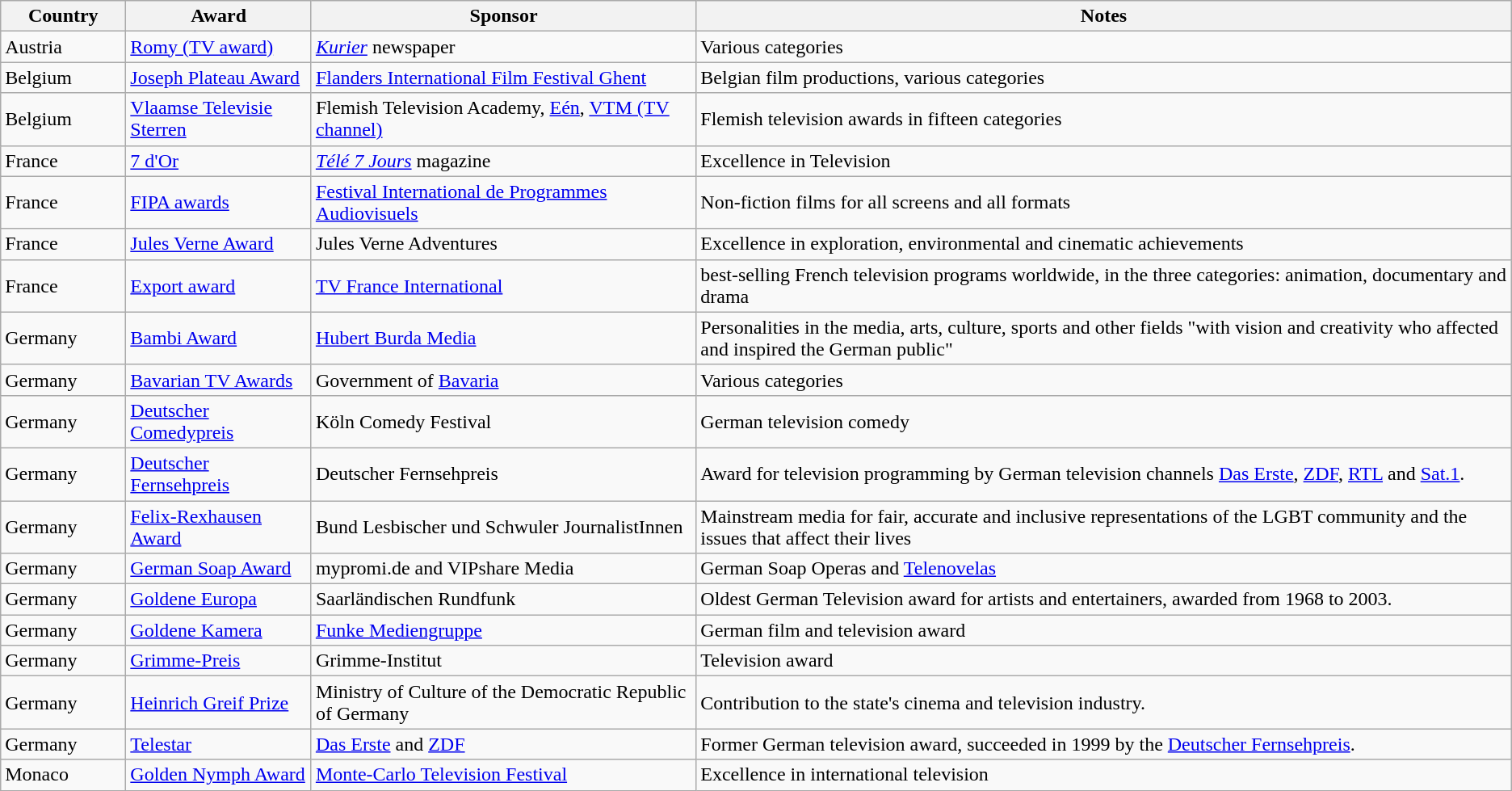<table class="wikitable sortable">
<tr>
<th style="width:6em;">Country</th>
<th>Award</th>
<th>Sponsor</th>
<th>Notes</th>
</tr>
<tr>
<td>Austria</td>
<td><a href='#'>Romy (TV award)</a></td>
<td><em><a href='#'>Kurier</a></em> newspaper</td>
<td>Various categories</td>
</tr>
<tr>
<td>Belgium</td>
<td><a href='#'>Joseph Plateau Award</a></td>
<td><a href='#'>Flanders International Film Festival Ghent</a></td>
<td>Belgian film productions, various categories</td>
</tr>
<tr>
<td>Belgium</td>
<td><a href='#'>Vlaamse Televisie Sterren</a></td>
<td>Flemish Television Academy, <a href='#'>Eén</a>, <a href='#'>VTM (TV channel)</a></td>
<td>Flemish television awards in fifteen categories</td>
</tr>
<tr>
<td>France</td>
<td><a href='#'>7 d'Or</a></td>
<td><em><a href='#'>Télé 7 Jours</a></em> magazine</td>
<td>Excellence in Television</td>
</tr>
<tr>
<td>France</td>
<td><a href='#'>FIPA awards</a></td>
<td><a href='#'>Festival International de Programmes Audiovisuels</a></td>
<td>Non-fiction films for all screens and all formats</td>
</tr>
<tr>
<td>France</td>
<td><a href='#'>Jules Verne Award</a></td>
<td>Jules Verne Adventures</td>
<td>Excellence in exploration, environmental and cinematic achievements</td>
</tr>
<tr>
<td>France</td>
<td><a href='#'>Export award</a></td>
<td><a href='#'>TV France International</a></td>
<td>best-selling French television programs worldwide, in the three categories: animation, documentary and drama</td>
</tr>
<tr>
<td>Germany</td>
<td><a href='#'>Bambi Award</a></td>
<td><a href='#'>Hubert Burda Media</a></td>
<td>Personalities in the media, arts, culture, sports and other fields "with vision and creativity who affected and inspired the German public"</td>
</tr>
<tr>
<td>Germany</td>
<td><a href='#'>Bavarian TV Awards</a></td>
<td>Government of <a href='#'>Bavaria</a></td>
<td>Various categories</td>
</tr>
<tr>
<td>Germany</td>
<td><a href='#'>Deutscher Comedypreis</a></td>
<td>Köln Comedy Festival</td>
<td>German television comedy</td>
</tr>
<tr>
<td>Germany</td>
<td><a href='#'>Deutscher Fernsehpreis</a></td>
<td>Deutscher Fernsehpreis</td>
<td>Award for television programming by German television channels <a href='#'>Das Erste</a>, <a href='#'>ZDF</a>, <a href='#'>RTL</a> and <a href='#'>Sat.1</a>.</td>
</tr>
<tr>
<td>Germany</td>
<td><a href='#'>Felix-Rexhausen Award</a></td>
<td>Bund Lesbischer und Schwuler JournalistInnen</td>
<td>Mainstream media for fair, accurate and inclusive representations of the LGBT community and the issues that affect their lives</td>
</tr>
<tr>
<td>Germany</td>
<td><a href='#'>German Soap Award</a></td>
<td>mypromi.de and VIPshare Media</td>
<td>German Soap Operas and <a href='#'>Telenovelas</a></td>
</tr>
<tr>
<td>Germany</td>
<td><a href='#'>Goldene Europa</a></td>
<td>Saarländischen Rundfunk</td>
<td>Oldest German Television award for artists and entertainers, awarded from 1968 to 2003.</td>
</tr>
<tr>
<td>Germany</td>
<td><a href='#'>Goldene Kamera</a></td>
<td><a href='#'>Funke Mediengruppe</a></td>
<td>German film and television award</td>
</tr>
<tr>
<td>Germany</td>
<td><a href='#'>Grimme-Preis</a></td>
<td>Grimme-Institut</td>
<td>Television award</td>
</tr>
<tr>
<td>Germany</td>
<td><a href='#'>Heinrich Greif Prize</a></td>
<td>Ministry of Culture of the Democratic Republic of Germany</td>
<td>Contribution to the state's cinema and television industry.</td>
</tr>
<tr>
<td>Germany</td>
<td><a href='#'>Telestar</a></td>
<td><a href='#'>Das Erste</a> and <a href='#'>ZDF</a></td>
<td>Former German television award, succeeded in 1999 by the <a href='#'>Deutscher Fernsehpreis</a>.</td>
</tr>
<tr>
<td>Monaco</td>
<td><a href='#'>Golden Nymph Award</a></td>
<td><a href='#'>Monte-Carlo Television Festival</a></td>
<td>Excellence in international television</td>
</tr>
</table>
